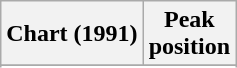<table class="wikitable sortable plainrowheaders" style="text-align:center">
<tr>
<th scope="col">Chart (1991)</th>
<th scope="col">Peak<br>position</th>
</tr>
<tr>
</tr>
<tr>
</tr>
<tr>
</tr>
<tr>
</tr>
<tr>
</tr>
<tr>
</tr>
</table>
